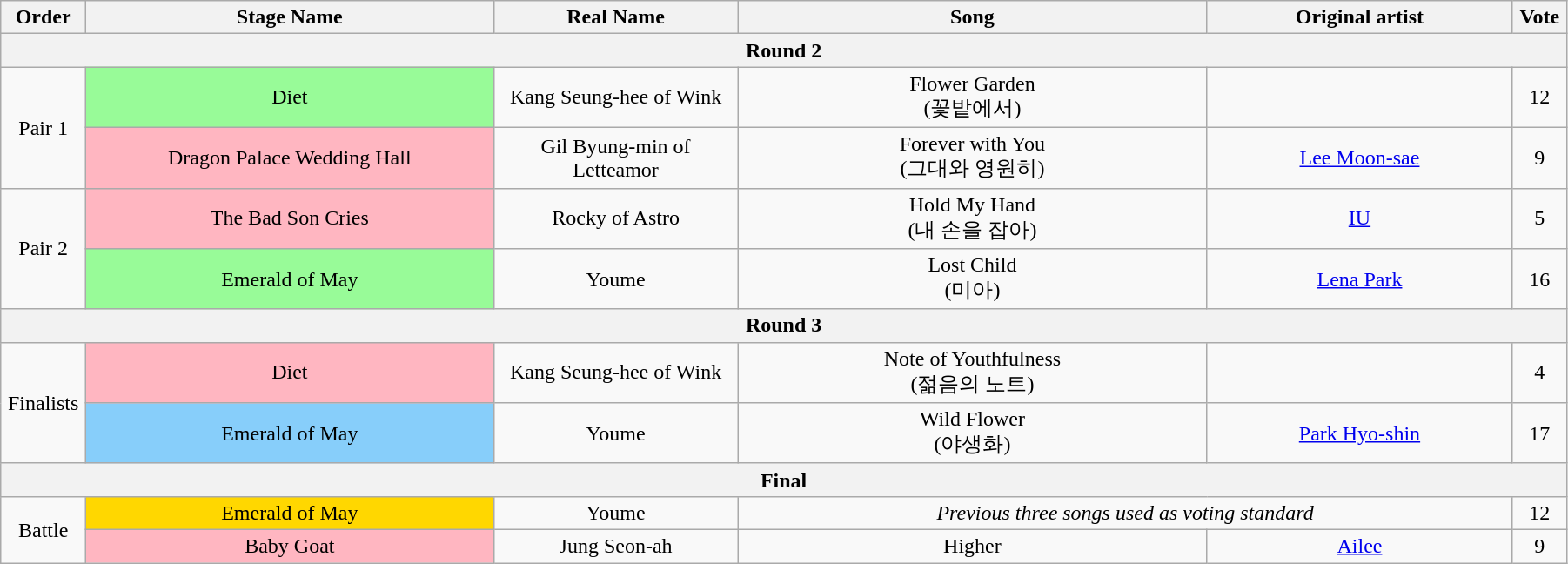<table class="wikitable" style="text-align:center; width:95%;">
<tr>
<th style="width:1%;">Order</th>
<th style="width:20%;">Stage Name</th>
<th style="width:12%;">Real Name</th>
<th style="width:23%;">Song</th>
<th style="width:15%;">Original artist</th>
<th style="width:1%;">Vote</th>
</tr>
<tr>
<th colspan=6>Round 2</th>
</tr>
<tr>
<td rowspan=2>Pair 1</td>
<td bgcolor="palegreen">Diet</td>
<td>Kang Seung-hee of Wink</td>
<td>Flower Garden<br>(꽃밭에서)</td>
<td></td>
<td>12</td>
</tr>
<tr>
<td bgcolor="lightpink">Dragon Palace Wedding Hall</td>
<td>Gil Byung-min of Letteamor</td>
<td>Forever with You<br>(그대와 영원히)</td>
<td><a href='#'>Lee Moon-sae</a></td>
<td>9</td>
</tr>
<tr>
<td rowspan=2>Pair 2</td>
<td bgcolor="lightpink">The Bad Son Cries</td>
<td>Rocky of Astro</td>
<td>Hold My Hand <br>(내 손을 잡아)</td>
<td><a href='#'>IU</a></td>
<td>5</td>
</tr>
<tr>
<td bgcolor="palegreen">Emerald of May</td>
<td>Youme</td>
<td>Lost Child<br>(미아)</td>
<td><a href='#'>Lena Park</a></td>
<td>16</td>
</tr>
<tr>
<th colspan=6>Round 3</th>
</tr>
<tr>
<td rowspan=2>Finalists</td>
<td bgcolor="lightpink">Diet</td>
<td>Kang Seung-hee of Wink</td>
<td>Note of Youthfulness<br>(젊음의 노트)</td>
<td></td>
<td>4</td>
</tr>
<tr>
<td bgcolor="lightskyblue">Emerald of May</td>
<td>Youme</td>
<td>Wild Flower<br>(야생화)</td>
<td><a href='#'>Park Hyo-shin</a></td>
<td>17</td>
</tr>
<tr>
<th colspan=6>Final</th>
</tr>
<tr>
<td rowspan=2>Battle</td>
<td bgcolor="gold">Emerald of May</td>
<td>Youme</td>
<td colspan=2><em>Previous three songs used as voting standard</em></td>
<td>12</td>
</tr>
<tr>
<td bgcolor="lightpink">Baby Goat</td>
<td>Jung Seon-ah</td>
<td>Higher</td>
<td><a href='#'>Ailee</a></td>
<td>9</td>
</tr>
</table>
